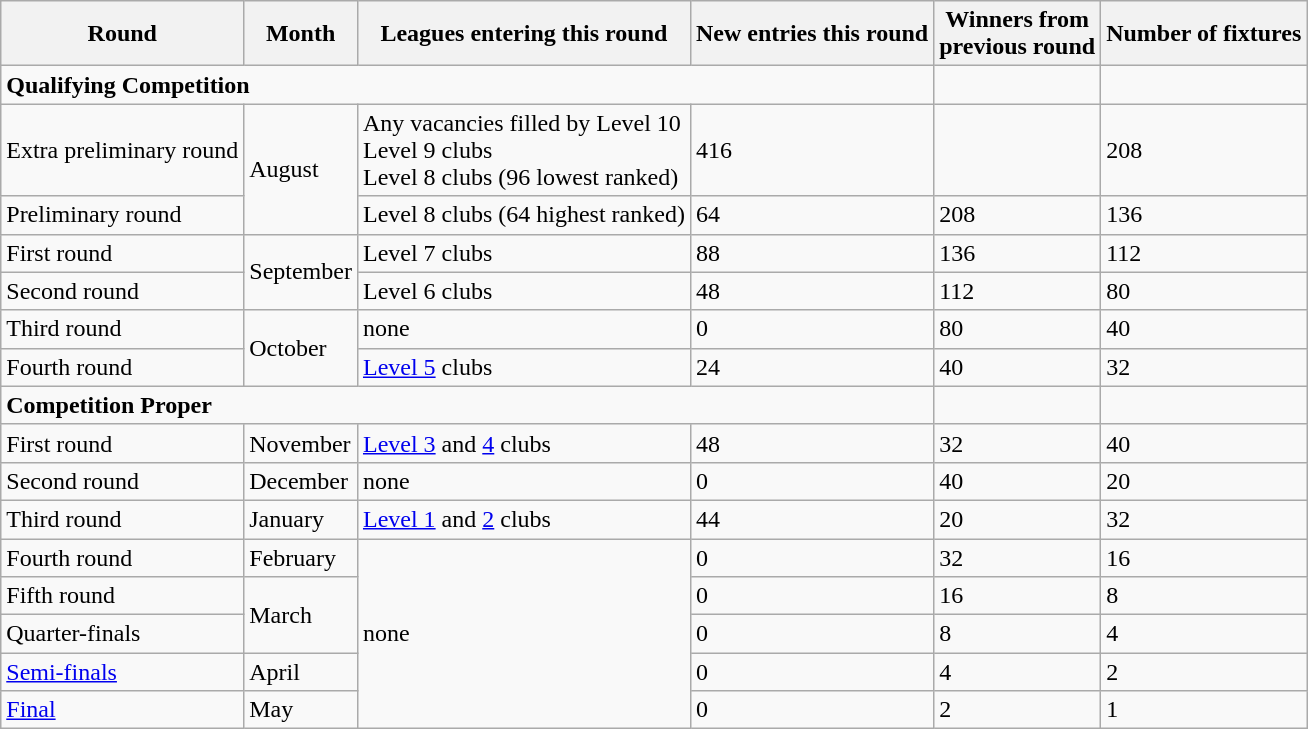<table class="wikitable">
<tr>
<th>Round</th>
<th>Month</th>
<th>Leagues entering this round</th>
<th>New entries this round</th>
<th>Winners from<br>previous round</th>
<th>Number of fixtures</th>
</tr>
<tr>
<td colspan="4"><strong>Qualifying Competition</strong></td>
<td></td>
<td></td>
</tr>
<tr>
<td>Extra preliminary round</td>
<td rowspan=2>August</td>
<td>Any vacancies filled by Level 10<br>Level 9 clubs<br>Level 8 clubs (96 lowest ranked)</td>
<td>416</td>
<td></td>
<td>208</td>
</tr>
<tr>
<td>Preliminary round</td>
<td>Level 8 clubs (64 highest ranked)</td>
<td>64</td>
<td>208</td>
<td>136</td>
</tr>
<tr>
<td>First round</td>
<td rowspan="2">September</td>
<td>Level 7 clubs</td>
<td>88</td>
<td>136</td>
<td>112</td>
</tr>
<tr>
<td>Second round</td>
<td>Level 6 clubs</td>
<td>48</td>
<td>112</td>
<td>80</td>
</tr>
<tr>
<td>Third round</td>
<td rowspan="2">October</td>
<td>none</td>
<td>0</td>
<td>80</td>
<td>40</td>
</tr>
<tr>
<td>Fourth round</td>
<td><a href='#'>Level 5</a> clubs</td>
<td>24</td>
<td>40</td>
<td>32</td>
</tr>
<tr>
<td colspan="4"><strong>Competition Proper</strong></td>
<td></td>
<td></td>
</tr>
<tr>
<td>First round</td>
<td>November</td>
<td><a href='#'>Level 3</a> and <a href='#'>4</a> clubs</td>
<td>48</td>
<td>32</td>
<td>40</td>
</tr>
<tr>
<td>Second round</td>
<td>December</td>
<td>none</td>
<td>0</td>
<td>40</td>
<td>20</td>
</tr>
<tr>
<td>Third round</td>
<td>January</td>
<td><a href='#'>Level 1</a> and <a href='#'>2</a> clubs</td>
<td>44</td>
<td>20</td>
<td>32</td>
</tr>
<tr>
<td>Fourth round</td>
<td>February</td>
<td rowspan="5">none</td>
<td>0</td>
<td>32</td>
<td>16</td>
</tr>
<tr>
<td>Fifth round</td>
<td rowspan="2">March</td>
<td>0</td>
<td>16</td>
<td>8</td>
</tr>
<tr>
<td>Quarter-finals</td>
<td>0</td>
<td>8</td>
<td>4</td>
</tr>
<tr>
<td><a href='#'>Semi-finals</a></td>
<td>April</td>
<td>0</td>
<td>4</td>
<td>2</td>
</tr>
<tr>
<td><a href='#'>Final</a></td>
<td>May</td>
<td>0</td>
<td>2</td>
<td>1</td>
</tr>
</table>
